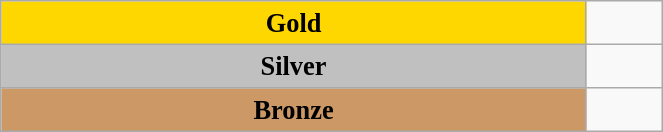<table class="wikitable" style=" text-align:center; font-size:110%;" width="35%">
<tr>
<td rowspan="1" bgcolor="gold"><strong>Gold</strong></td>
<td align=left></td>
</tr>
<tr>
<td rowspan="1" bgcolor="silver"><strong>Silver</strong></td>
<td align=left></td>
</tr>
<tr>
<td rowspan="1" bgcolor="#cc9966"><strong>Bronze</strong></td>
<td align=left></td>
</tr>
</table>
